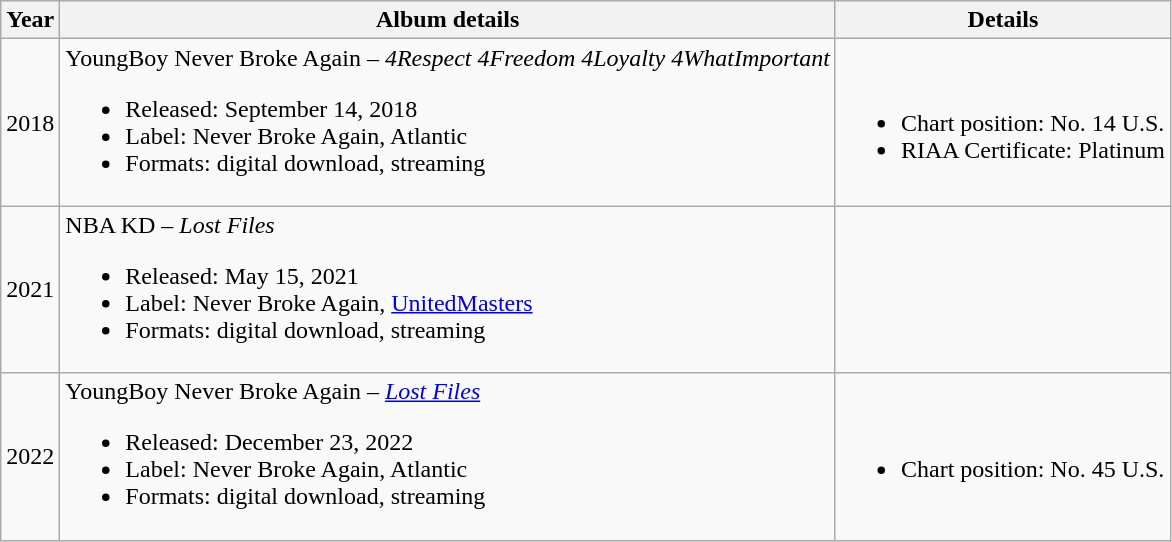<table class="wikitable sortable">
<tr>
<th>Year</th>
<th class="unsortable">Album details</th>
<th>Details</th>
</tr>
<tr>
<td style="text-align: center">2018</td>
<td>YoungBoy Never Broke Again – <em>4Respect 4Freedom 4Loyalty 4WhatImportant</em><br><ul><li>Released: September 14, 2018</li><li>Label: Never Broke Again, Atlantic</li><li>Formats: digital download, streaming</li></ul></td>
<td><br><ul><li>Chart position: No. 14 U.S.</li><li>RIAA Certificate: Platinum</li></ul></td>
</tr>
<tr>
<td style="text-align: center">2021</td>
<td>NBA KD – <em>Lost Files</em><br><ul><li>Released: May 15, 2021</li><li>Label: Never Broke Again, <a href='#'>UnitedMasters</a></li><li>Formats: digital download, streaming</li></ul></td>
<td></td>
</tr>
<tr>
<td style="text-align: center">2022</td>
<td>YoungBoy Never Broke Again – <em><a href='#'>Lost Files</a></em><br><ul><li>Released: December 23, 2022</li><li>Label: Never Broke Again, Atlantic</li><li>Formats: digital download, streaming</li></ul></td>
<td><br><ul><li>Chart position: No. 45 U.S.</li></ul></td>
</tr>
</table>
